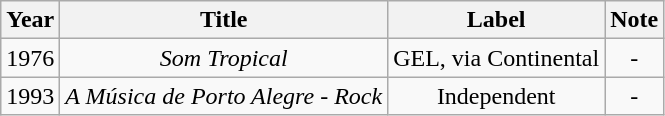<table class="wikitable">
<tr>
<th>Year</th>
<th>Title</th>
<th>Label</th>
<th>Note</th>
</tr>
<tr>
<td align="center">1976</td>
<td align="center"><em>Som Tropical</em></td>
<td align="center">GEL, via Continental</td>
<td align="center">-</td>
</tr>
<tr>
<td align="center">1993</td>
<td align="center"><em>A Música de Porto Alegre - Rock</em></td>
<td align="center">Independent</td>
<td align="center">-</td>
</tr>
</table>
